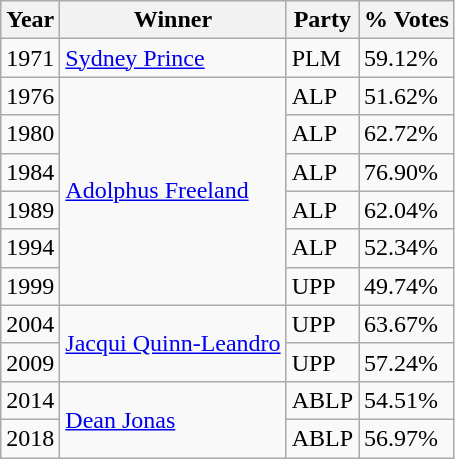<table class="wikitable sortable">
<tr>
<th><strong>Year</strong></th>
<th><strong>Winner</strong></th>
<th><strong>Party</strong></th>
<th><strong>% Votes</strong></th>
</tr>
<tr>
<td>1971</td>
<td><a href='#'>Sydney Prince</a></td>
<td>PLM</td>
<td>59.12%</td>
</tr>
<tr>
<td>1976</td>
<td rowspan="6"><a href='#'>Adolphus Freeland</a></td>
<td>ALP</td>
<td>51.62%</td>
</tr>
<tr>
<td>1980</td>
<td>ALP</td>
<td>62.72%</td>
</tr>
<tr>
<td>1984</td>
<td>ALP</td>
<td>76.90%</td>
</tr>
<tr>
<td>1989</td>
<td>ALP</td>
<td>62.04%</td>
</tr>
<tr>
<td>1994</td>
<td>ALP</td>
<td>52.34%</td>
</tr>
<tr>
<td>1999</td>
<td>UPP</td>
<td>49.74%</td>
</tr>
<tr>
<td>2004</td>
<td rowspan="2"><a href='#'>Jacqui Quinn-Leandro</a></td>
<td>UPP</td>
<td>63.67%</td>
</tr>
<tr>
<td>2009</td>
<td>UPP</td>
<td>57.24%</td>
</tr>
<tr>
<td>2014</td>
<td rowspan="2"><a href='#'>Dean Jonas</a></td>
<td>ABLP</td>
<td>54.51%</td>
</tr>
<tr>
<td>2018</td>
<td>ABLP</td>
<td>56.97%</td>
</tr>
</table>
